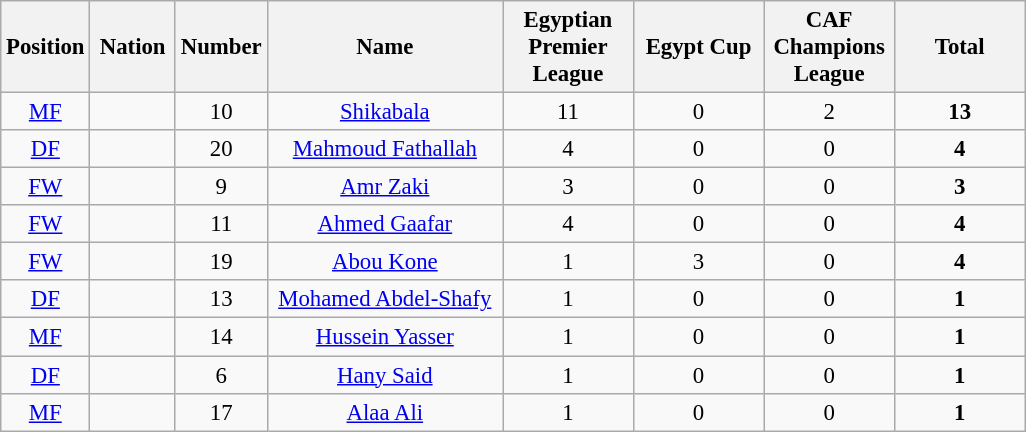<table class="wikitable" style="font-size: 95%; text-align: center;">
<tr>
<th width=50>Position</th>
<th width=50>Nation</th>
<th width=50>Number</th>
<th width=150>Name</th>
<th width=80>Egyptian Premier League</th>
<th width=80>Egypt Cup</th>
<th width=80>CAF Champions League</th>
<th width=80>Total</th>
</tr>
<tr>
<td><a href='#'>MF</a></td>
<td></td>
<td>10</td>
<td><a href='#'>Shikabala</a></td>
<td>11</td>
<td>0</td>
<td>2</td>
<td><strong>13</strong></td>
</tr>
<tr>
<td><a href='#'>DF</a></td>
<td></td>
<td>20</td>
<td><a href='#'>Mahmoud Fathallah</a></td>
<td>4</td>
<td>0</td>
<td>0</td>
<td><strong>4</strong></td>
</tr>
<tr>
<td><a href='#'>FW</a></td>
<td></td>
<td>9</td>
<td><a href='#'>Amr Zaki</a></td>
<td>3</td>
<td>0</td>
<td>0</td>
<td><strong>3</strong></td>
</tr>
<tr>
<td><a href='#'>FW</a></td>
<td></td>
<td>11</td>
<td><a href='#'>Ahmed Gaafar</a></td>
<td>4</td>
<td>0</td>
<td>0</td>
<td><strong>4</strong></td>
</tr>
<tr>
<td><a href='#'>FW</a></td>
<td></td>
<td>19</td>
<td><a href='#'>Abou Kone</a></td>
<td>1</td>
<td>3</td>
<td>0</td>
<td><strong>4</strong></td>
</tr>
<tr>
<td><a href='#'>DF</a></td>
<td></td>
<td>13</td>
<td><a href='#'>Mohamed Abdel-Shafy</a></td>
<td>1</td>
<td>0</td>
<td>0</td>
<td><strong>1</strong></td>
</tr>
<tr>
<td><a href='#'>MF</a></td>
<td></td>
<td>14</td>
<td><a href='#'>Hussein Yasser</a></td>
<td>1</td>
<td>0</td>
<td>0</td>
<td><strong>1</strong></td>
</tr>
<tr>
<td><a href='#'>DF</a></td>
<td></td>
<td>6</td>
<td><a href='#'>Hany Said</a></td>
<td>1</td>
<td>0</td>
<td>0</td>
<td><strong>1</strong></td>
</tr>
<tr>
<td><a href='#'>MF</a></td>
<td></td>
<td>17</td>
<td><a href='#'>Alaa Ali</a></td>
<td>1</td>
<td>0</td>
<td>0</td>
<td><strong>1</strong></td>
</tr>
</table>
